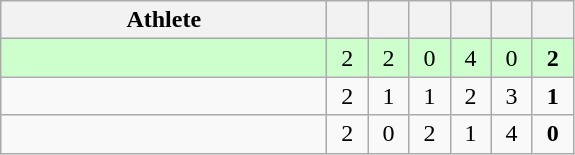<table class=wikitable style="text-align:center">
<tr>
<th width=210>Athlete</th>
<th width=20></th>
<th width=20></th>
<th width=20></th>
<th width=20></th>
<th width=20></th>
<th width=20></th>
</tr>
<tr bgcolor=ccffcc>
<td style="text-align:left"></td>
<td>2</td>
<td>2</td>
<td>0</td>
<td>4</td>
<td>0</td>
<td><strong>2</strong></td>
</tr>
<tr>
<td style="text-align:left"></td>
<td>2</td>
<td>1</td>
<td>1</td>
<td>2</td>
<td>3</td>
<td><strong>1</strong></td>
</tr>
<tr>
<td style="text-align:left"></td>
<td>2</td>
<td>0</td>
<td>2</td>
<td>1</td>
<td>4</td>
<td><strong>0</strong></td>
</tr>
</table>
